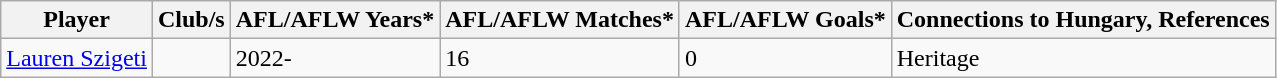<table class="wikitable sortable">
<tr>
<th>Player</th>
<th>Club/s</th>
<th>AFL/AFLW Years*</th>
<th>AFL/AFLW Matches*</th>
<th>AFL/AFLW Goals*</th>
<th>Connections to Hungary, References</th>
</tr>
<tr>
<td><a href='#'>Lauren Szigeti</a></td>
<td></td>
<td>2022-</td>
<td>16</td>
<td>0</td>
<td>Heritage</td>
</tr>
</table>
